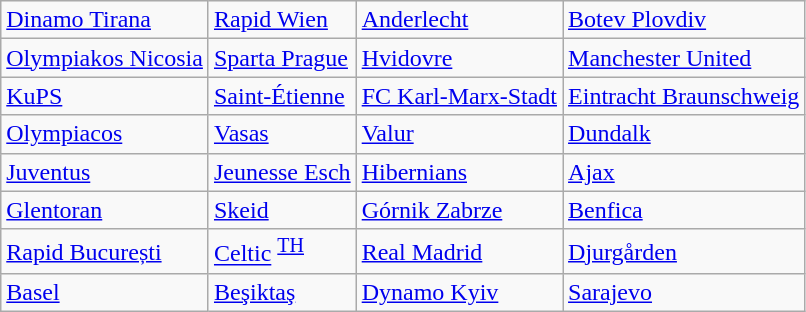<table class="wikitable">
<tr>
<td> <a href='#'>Dinamo Tirana</a> </td>
<td> <a href='#'>Rapid Wien</a> </td>
<td> <a href='#'>Anderlecht</a> </td>
<td> <a href='#'>Botev Plovdiv</a> </td>
</tr>
<tr>
<td> <a href='#'>Olympiakos Nicosia</a> </td>
<td> <a href='#'>Sparta Prague</a> </td>
<td> <a href='#'>Hvidovre</a> </td>
<td> <a href='#'>Manchester United</a> </td>
</tr>
<tr>
<td> <a href='#'>KuPS</a> </td>
<td> <a href='#'>Saint-Étienne</a> </td>
<td> <a href='#'>FC Karl-Marx-Stadt</a> </td>
<td> <a href='#'>Eintracht Braunschweig</a> </td>
</tr>
<tr>
<td> <a href='#'>Olympiacos</a> </td>
<td> <a href='#'>Vasas</a> </td>
<td> <a href='#'>Valur</a> </td>
<td> <a href='#'>Dundalk</a> </td>
</tr>
<tr>
<td> <a href='#'>Juventus</a> </td>
<td> <a href='#'>Jeunesse Esch</a> </td>
<td> <a href='#'>Hibernians</a> </td>
<td> <a href='#'>Ajax</a> </td>
</tr>
<tr>
<td> <a href='#'>Glentoran</a> </td>
<td> <a href='#'>Skeid</a> </td>
<td> <a href='#'>Górnik Zabrze</a> </td>
<td> <a href='#'>Benfica</a> </td>
</tr>
<tr>
<td> <a href='#'>Rapid București</a> </td>
<td> <a href='#'>Celtic</a> <sup><a href='#'>TH</a></sup></td>
<td> <a href='#'>Real Madrid</a> </td>
<td> <a href='#'>Djurgården</a> </td>
</tr>
<tr>
<td> <a href='#'>Basel</a> </td>
<td> <a href='#'>Beşiktaş</a> </td>
<td> <a href='#'>Dynamo Kyiv</a> </td>
<td> <a href='#'>Sarajevo</a> </td>
</tr>
</table>
